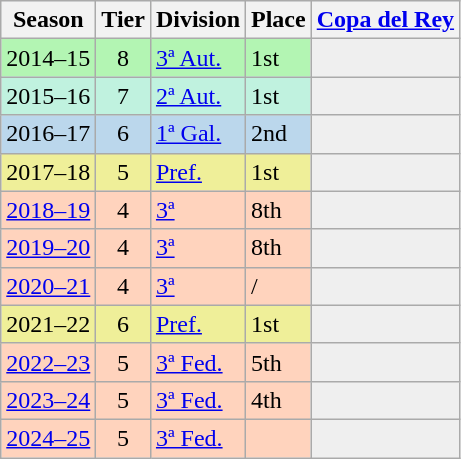<table class="wikitable">
<tr style="background:#f0f6fa;">
<th>Season</th>
<th>Tier</th>
<th>Division</th>
<th>Place</th>
<th><a href='#'>Copa del Rey</a></th>
</tr>
<tr>
<td style="background:#B3F5B3;">2014–15</td>
<td style="background:#B3F5B3;" align="center">8</td>
<td style="background:#B3F5B3;"><a href='#'>3ª Aut.</a></td>
<td style="background:#B3F5B3;">1st</td>
<th style="background:#efefef;"></th>
</tr>
<tr>
<td style="background:#C0F2DF;">2015–16</td>
<td style="background:#C0F2DF;" align="center">7</td>
<td style="background:#C0F2DF;"><a href='#'>2ª Aut.</a></td>
<td style="background:#C0F2DF;">1st</td>
<td style="background:#efefef;"></td>
</tr>
<tr>
<td style="background:#BBD7EC;">2016–17</td>
<td style="background:#BBD7EC;" align="center">6</td>
<td style="background:#BBD7EC;"><a href='#'>1ª Gal.</a></td>
<td style="background:#BBD7EC;">2nd</td>
<th style="background:#efefef;"></th>
</tr>
<tr>
<td style="background:#EFEF99;">2017–18</td>
<td style="background:#EFEF99;" align=center>5</td>
<td style="background:#EFEF99;"><a href='#'>Pref.</a></td>
<td style="background:#EFEF99;">1st</td>
<th style="background:#efefef;"></th>
</tr>
<tr>
<td style="background:#FFD3BD;"><a href='#'>2018–19</a></td>
<td style="background:#FFD3BD;" align="center">4</td>
<td style="background:#FFD3BD;"><a href='#'>3ª</a></td>
<td style="background:#FFD3BD;">8th</td>
<th style="background:#efefef;"></th>
</tr>
<tr>
<td style="background:#FFD3BD;"><a href='#'>2019–20</a></td>
<td style="background:#FFD3BD;" align="center">4</td>
<td style="background:#FFD3BD;"><a href='#'>3ª</a></td>
<td style="background:#FFD3BD;">8th</td>
<th style="background:#efefef;"></th>
</tr>
<tr>
<td style="background:#FFD3BD;"><a href='#'>2020–21</a></td>
<td style="background:#FFD3BD;" align="center">4</td>
<td style="background:#FFD3BD;"><a href='#'>3ª</a></td>
<td style="background:#FFD3BD;"> / </td>
<th style="background:#efefef;"></th>
</tr>
<tr>
<td style="background:#EFEF99;">2021–22</td>
<td style="background:#EFEF99;" align=center>6</td>
<td style="background:#EFEF99;"><a href='#'>Pref.</a></td>
<td style="background:#EFEF99;">1st</td>
<th style="background:#efefef;"></th>
</tr>
<tr>
<td style="background:#FFD3BD;"><a href='#'>2022–23</a></td>
<td style="background:#FFD3BD;" align="center">5</td>
<td style="background:#FFD3BD;"><a href='#'>3ª Fed.</a></td>
<td style="background:#FFD3BD;">5th</td>
<th style="background:#efefef;"></th>
</tr>
<tr>
<td style="background:#FFD3BD;"><a href='#'>2023–24</a></td>
<td style="background:#FFD3BD;" align="center">5</td>
<td style="background:#FFD3BD;"><a href='#'>3ª Fed.</a></td>
<td style="background:#FFD3BD;">4th</td>
<th style="background:#efefef;"></th>
</tr>
<tr>
<td style="background:#FFD3BD;"><a href='#'>2024–25</a></td>
<td style="background:#FFD3BD;" align="center">5</td>
<td style="background:#FFD3BD;"><a href='#'>3ª Fed.</a></td>
<td style="background:#FFD3BD;"></td>
<th style="background:#efefef;"></th>
</tr>
</table>
